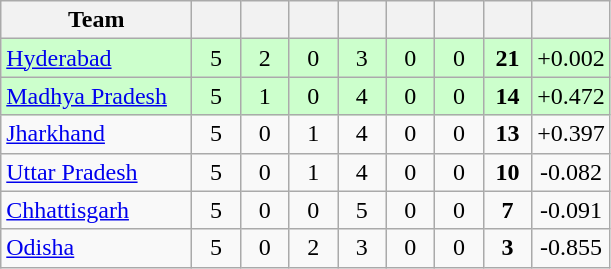<table class="wikitable" style="text-align:center">
<tr>
<th style="width:120px">Team</th>
<th style="width:25px"></th>
<th style="width:25px"></th>
<th style="width:25px"></th>
<th style="width:25px"></th>
<th style="width:25px"></th>
<th style="width:25px"></th>
<th style="width:25px"></th>
<th style="width:40px;"></th>
</tr>
<tr style="background:#cfc;">
<td style="text-align:left"><a href='#'>Hyderabad</a></td>
<td>5</td>
<td>2</td>
<td>0</td>
<td>3</td>
<td>0</td>
<td>0</td>
<td><strong>21</strong></td>
<td>+0.002</td>
</tr>
<tr style="background:#cfc;">
<td style="text-align:left"><a href='#'>Madhya Pradesh</a></td>
<td>5</td>
<td>1</td>
<td>0</td>
<td>4</td>
<td>0</td>
<td>0</td>
<td><strong>14</strong></td>
<td>+0.472</td>
</tr>
<tr>
<td style="text-align:left"><a href='#'>Jharkhand</a></td>
<td>5</td>
<td>0</td>
<td>1</td>
<td>4</td>
<td>0</td>
<td>0</td>
<td><strong>13</strong></td>
<td>+0.397</td>
</tr>
<tr>
<td style="text-align:left"><a href='#'>Uttar Pradesh</a></td>
<td>5</td>
<td>0</td>
<td>1</td>
<td>4</td>
<td>0</td>
<td>0</td>
<td><strong>10</strong></td>
<td>-0.082</td>
</tr>
<tr>
<td style="text-align:left"><a href='#'>Chhattisgarh</a></td>
<td>5</td>
<td>0</td>
<td>0</td>
<td>5</td>
<td>0</td>
<td>0</td>
<td><strong>7</strong></td>
<td>-0.091</td>
</tr>
<tr>
<td style="text-align:left"><a href='#'>Odisha</a></td>
<td>5</td>
<td>0</td>
<td>2</td>
<td>3</td>
<td>0</td>
<td>0</td>
<td><strong>3</strong></td>
<td>-0.855</td>
</tr>
</table>
